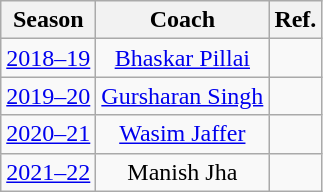<table class="wikitable sortable" style="text-align:center">
<tr>
<th>Season</th>
<th>Coach</th>
<th>Ref.</th>
</tr>
<tr>
<td><a href='#'>2018–19</a></td>
<td><a href='#'>Bhaskar Pillai</a></td>
<td></td>
</tr>
<tr>
<td><a href='#'>2019–20</a></td>
<td><a href='#'>Gursharan Singh</a></td>
<td></td>
</tr>
<tr>
<td><a href='#'>2020–21</a></td>
<td><a href='#'>Wasim Jaffer</a></td>
<td></td>
</tr>
<tr>
<td><a href='#'>2021–22</a></td>
<td>Manish Jha</td>
<td></td>
</tr>
</table>
